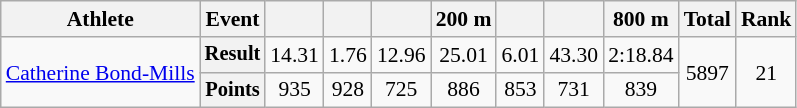<table class=wikitable style="font-size:90%; text-align:center">
<tr>
<th>Athlete</th>
<th>Event</th>
<th></th>
<th></th>
<th></th>
<th>200 m</th>
<th></th>
<th></th>
<th>800 m</th>
<th>Total</th>
<th>Rank</th>
</tr>
<tr align=center>
<td align=left rowspan=2><a href='#'>Catherine Bond-Mills</a></td>
<th style="font-size:95%">Result</th>
<td>14.31</td>
<td>1.76</td>
<td>12.96</td>
<td>25.01</td>
<td>6.01</td>
<td>43.30</td>
<td>2:18.84</td>
<td rowspan=2>5897</td>
<td rowspan=2>21</td>
</tr>
<tr align=center>
<th style="font-size:95%">Points</th>
<td>935</td>
<td>928</td>
<td>725</td>
<td>886</td>
<td>853</td>
<td>731</td>
<td>839</td>
</tr>
</table>
